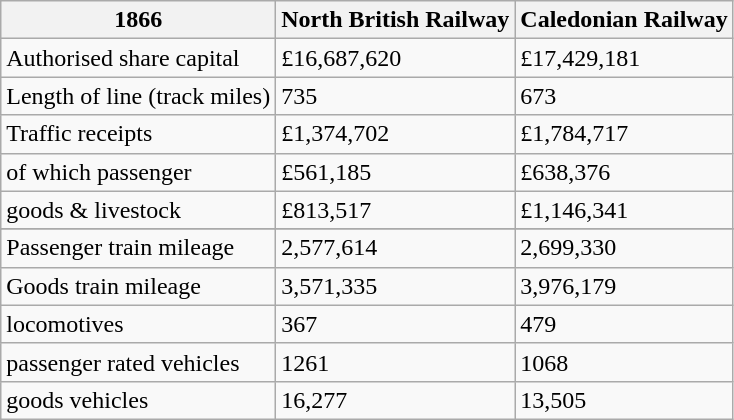<table class="wikitable">
<tr>
<th>1866</th>
<th>North British Railway</th>
<th>Caledonian Railway</th>
</tr>
<tr>
<td>Authorised share capital</td>
<td>£16,687,620</td>
<td>£17,429,181</td>
</tr>
<tr>
<td>Length of line (track miles)</td>
<td>735</td>
<td>673</td>
</tr>
<tr>
<td>Traffic receipts</td>
<td>£1,374,702</td>
<td>£1,784,717</td>
</tr>
<tr>
<td>of which passenger</td>
<td>£561,185</td>
<td>£638,376</td>
</tr>
<tr>
<td>goods & livestock</td>
<td>£813,517</td>
<td>£1,146,341</td>
</tr>
<tr>
</tr>
<tr Return on capital || 8.23% || 10.24%>
</tr>
<tr>
<td>Passenger train mileage</td>
<td>2,577,614</td>
<td>2,699,330</td>
</tr>
<tr>
<td>Goods train mileage</td>
<td>3,571,335</td>
<td>3,976,179</td>
</tr>
<tr>
<td>locomotives</td>
<td>367</td>
<td>479</td>
</tr>
<tr>
<td>passenger rated vehicles</td>
<td>1261</td>
<td>1068</td>
</tr>
<tr>
<td>goods vehicles</td>
<td>16,277</td>
<td>13,505</td>
</tr>
</table>
